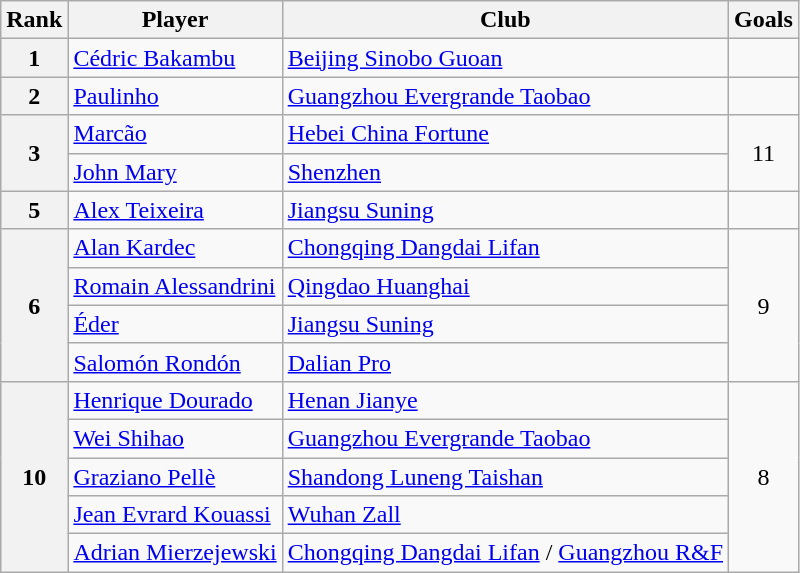<table class="wikitable">
<tr>
<th>Rank</th>
<th>Player</th>
<th>Club</th>
<th>Goals</th>
</tr>
<tr>
<th>1</th>
<td> <a href='#'>Cédric Bakambu</a></td>
<td><a href='#'>Beijing Sinobo Guoan</a></td>
<td></td>
</tr>
<tr>
<th>2</th>
<td> <a href='#'>Paulinho</a></td>
<td><a href='#'>Guangzhou Evergrande Taobao</a></td>
<td></td>
</tr>
<tr>
<th rowspan=2>3</th>
<td> <a href='#'>Marcão</a></td>
<td><a href='#'>Hebei China Fortune</a></td>
<td rowspan=2 style="text-align:center;">11</td>
</tr>
<tr>
<td> <a href='#'>John Mary</a></td>
<td><a href='#'>Shenzhen</a></td>
</tr>
<tr>
<th>5</th>
<td> <a href='#'>Alex Teixeira</a></td>
<td><a href='#'>Jiangsu Suning</a></td>
<td></td>
</tr>
<tr>
<th rowspan=4>6</th>
<td> <a href='#'>Alan Kardec</a></td>
<td><a href='#'>Chongqing Dangdai Lifan</a></td>
<td rowspan=4 style="text-align:center;">9</td>
</tr>
<tr>
<td> <a href='#'>Romain Alessandrini</a></td>
<td><a href='#'>Qingdao Huanghai</a></td>
</tr>
<tr>
<td> <a href='#'>Éder</a></td>
<td><a href='#'>Jiangsu Suning</a></td>
</tr>
<tr>
<td> <a href='#'>Salomón Rondón</a></td>
<td><a href='#'>Dalian Pro</a></td>
</tr>
<tr>
<th rowspan=5>10</th>
<td> <a href='#'>Henrique Dourado</a></td>
<td><a href='#'>Henan Jianye</a></td>
<td rowspan=5 style="text-align:center;">8</td>
</tr>
<tr>
<td> <a href='#'>Wei Shihao</a></td>
<td><a href='#'>Guangzhou Evergrande Taobao</a></td>
</tr>
<tr>
<td> <a href='#'>Graziano Pellè</a></td>
<td><a href='#'>Shandong Luneng Taishan</a></td>
</tr>
<tr>
<td> <a href='#'>Jean Evrard Kouassi</a></td>
<td><a href='#'>Wuhan Zall</a></td>
</tr>
<tr>
<td> <a href='#'>Adrian Mierzejewski</a></td>
<td><a href='#'>Chongqing Dangdai Lifan</a> / <a href='#'>Guangzhou R&F</a></td>
</tr>
</table>
